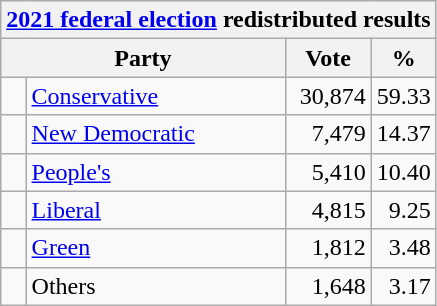<table class="wikitable">
<tr>
<th colspan="4"><a href='#'>2021 federal election</a> redistributed results</th>
</tr>
<tr>
<th bgcolor="#DDDDFF" width="130px" colspan="2">Party</th>
<th bgcolor="#DDDDFF" width="50px">Vote</th>
<th bgcolor="#DDDDFF" width="30px">%</th>
</tr>
<tr>
<td> </td>
<td><a href='#'>Conservative</a></td>
<td align=right>30,874</td>
<td align=right>59.33</td>
</tr>
<tr>
<td> </td>
<td><a href='#'>New Democratic</a></td>
<td align=right>7,479</td>
<td align=right>14.37</td>
</tr>
<tr>
<td> </td>
<td><a href='#'>People's</a></td>
<td align=right>5,410</td>
<td align=right>10.40</td>
</tr>
<tr>
<td> </td>
<td><a href='#'>Liberal</a></td>
<td align=right>4,815</td>
<td align=right>9.25</td>
</tr>
<tr>
<td> </td>
<td><a href='#'>Green</a></td>
<td align=right>1,812</td>
<td align=right>3.48</td>
</tr>
<tr>
<td> </td>
<td>Others</td>
<td align=right>1,648</td>
<td align=right>3.17</td>
</tr>
</table>
